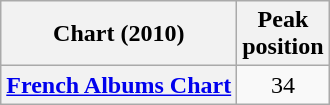<table class="wikitable plainrowheaders sortable" style="text-align:center;">
<tr>
<th scope="col">Chart (2010)</th>
<th scope="col">Peak<br>position</th>
</tr>
<tr>
<th scope="row"><a href='#'>French Albums Chart</a></th>
<td>34</td>
</tr>
</table>
